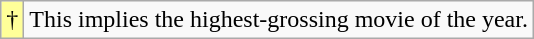<table class="wikitable">
<tr>
<td style="background-color:#FFFF99">†</td>
<td>This implies the highest-grossing movie of the year.</td>
</tr>
</table>
